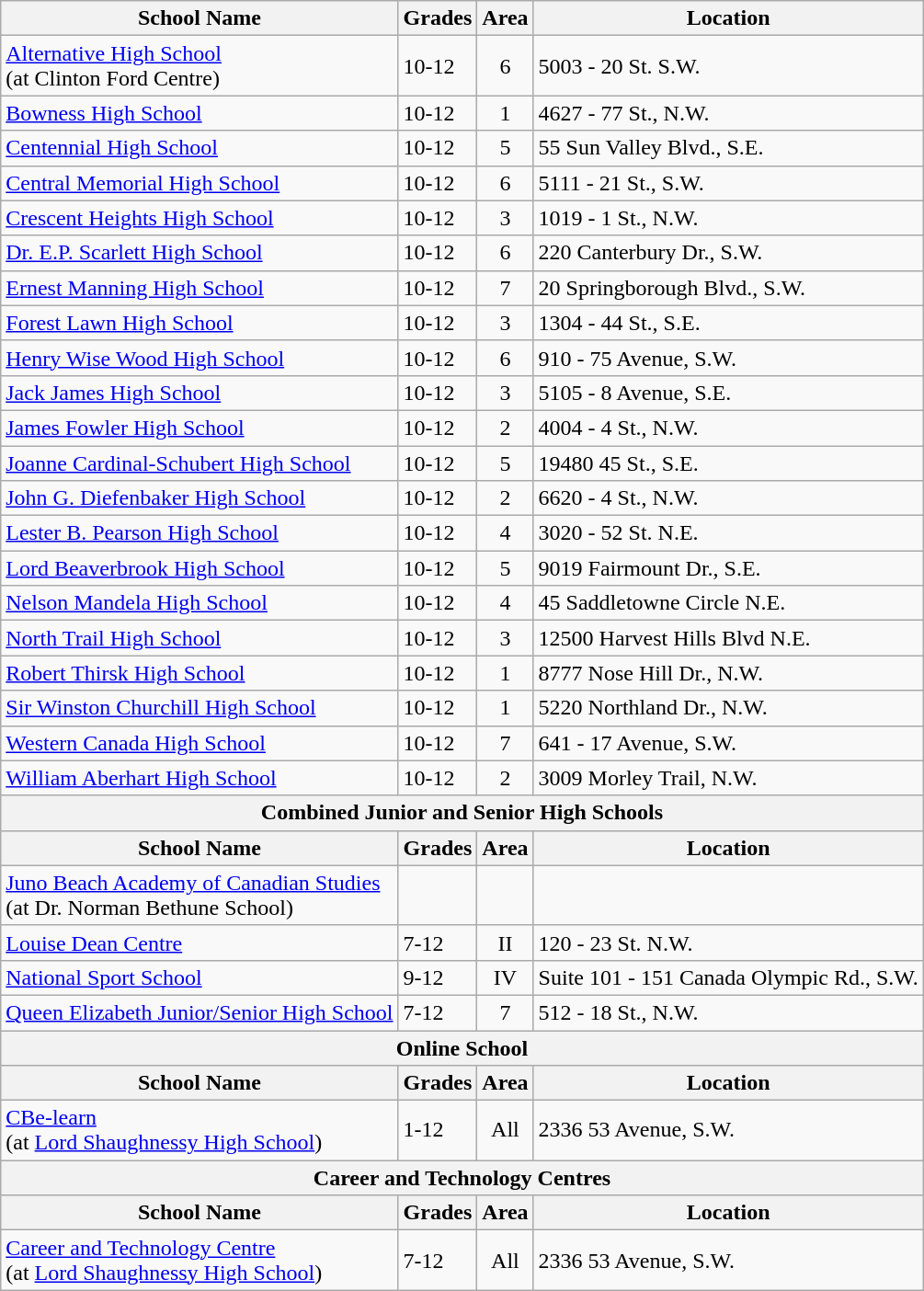<table class="wikitable">
<tr>
<th>School Name</th>
<th>Grades</th>
<th align="center">Area</th>
<th>Location</th>
</tr>
<tr>
<td><a href='#'>Alternative High School</a><br>(at Clinton Ford Centre)</td>
<td>10-12</td>
<td align="center">6</td>
<td>5003 - 20 St. S.W.</td>
</tr>
<tr>
<td><a href='#'>Bowness High School</a></td>
<td>10-12</td>
<td align="center">1</td>
<td>4627 - 77 St., N.W.</td>
</tr>
<tr>
<td><a href='#'>Centennial High School</a></td>
<td>10-12</td>
<td align="center">5</td>
<td>55 Sun Valley Blvd., S.E.</td>
</tr>
<tr>
<td><a href='#'>Central Memorial High School</a></td>
<td>10-12</td>
<td align="center">6</td>
<td>5111 - 21 St., S.W.</td>
</tr>
<tr>
<td><a href='#'>Crescent Heights High School</a></td>
<td>10-12</td>
<td align="center">3</td>
<td>1019 - 1 St., N.W.</td>
</tr>
<tr>
<td><a href='#'>Dr. E.P. Scarlett High School</a></td>
<td>10-12</td>
<td align="center">6</td>
<td>220 Canterbury Dr., S.W.</td>
</tr>
<tr>
<td><a href='#'>Ernest Manning High School</a></td>
<td>10-12</td>
<td align="center">7</td>
<td>20 Springborough Blvd., S.W.</td>
</tr>
<tr>
<td><a href='#'>Forest Lawn High School</a></td>
<td>10-12</td>
<td align="center">3</td>
<td>1304 - 44 St., S.E.</td>
</tr>
<tr>
<td><a href='#'>Henry Wise Wood High School</a></td>
<td>10-12</td>
<td align="center">6</td>
<td>910 - 75 Avenue, S.W.</td>
</tr>
<tr>
<td><a href='#'>Jack James High School</a></td>
<td>10-12</td>
<td align="center">3</td>
<td>5105 - 8 Avenue, S.E.</td>
</tr>
<tr>
<td><a href='#'>James Fowler High School</a></td>
<td>10-12</td>
<td align="center">2</td>
<td>4004 - 4 St., N.W.</td>
</tr>
<tr>
<td><a href='#'>Joanne Cardinal-Schubert High School</a></td>
<td>10-12</td>
<td align="center">5</td>
<td>19480 45 St., S.E.</td>
</tr>
<tr>
<td><a href='#'>John G. Diefenbaker High School</a></td>
<td>10-12</td>
<td align="center">2</td>
<td>6620 - 4 St., N.W.</td>
</tr>
<tr>
<td><a href='#'>Lester B. Pearson High School</a></td>
<td>10-12</td>
<td align="center">4</td>
<td>3020 - 52 St. N.E.</td>
</tr>
<tr>
<td><a href='#'>Lord Beaverbrook High School</a></td>
<td>10-12</td>
<td align="center">5</td>
<td>9019 Fairmount Dr., S.E.</td>
</tr>
<tr>
<td><a href='#'>Nelson Mandela High School</a></td>
<td>10-12</td>
<td align="center">4</td>
<td>45 Saddletowne Circle N.E.</td>
</tr>
<tr>
<td><a href='#'>North Trail High School</a></td>
<td>10-12</td>
<td align="center">3</td>
<td>12500 Harvest Hills Blvd N.E.</td>
</tr>
<tr>
<td><a href='#'>Robert Thirsk High School</a></td>
<td>10-12</td>
<td align="center">1</td>
<td>8777 Nose Hill Dr., N.W.</td>
</tr>
<tr>
<td><a href='#'>Sir Winston Churchill High School</a></td>
<td>10-12</td>
<td align="center">1</td>
<td>5220 Northland Dr., N.W.</td>
</tr>
<tr>
<td><a href='#'>Western Canada High School</a></td>
<td>10-12</td>
<td align="center">7</td>
<td>641 - 17 Avenue, S.W.</td>
</tr>
<tr>
<td><a href='#'>William Aberhart High School</a></td>
<td>10-12</td>
<td align="center">2</td>
<td>3009 Morley Trail, N.W.</td>
</tr>
<tr align="center">
<th colspan=4>Combined Junior and Senior High Schools</th>
</tr>
<tr>
<th>School Name</th>
<th>Grades</th>
<th align="center">Area</th>
<th>Location</th>
</tr>
<tr>
<td><a href='#'>Juno Beach Academy of Canadian Studies</a><br>(at Dr. Norman Bethune School)</td>
<td></td>
<td></td>
<td></td>
</tr>
<tr>
<td><a href='#'>Louise Dean Centre</a></td>
<td>7-12</td>
<td align="center">II</td>
<td>120 - 23 St. N.W.</td>
</tr>
<tr>
<td><a href='#'>National Sport School</a><br></td>
<td>9-12</td>
<td align="center">IV</td>
<td>Suite 101 - 151 Canada Olympic Rd., S.W.</td>
</tr>
<tr>
<td><a href='#'>Queen Elizabeth Junior/Senior High School</a></td>
<td>7-12</td>
<td align="center">7</td>
<td>512 - 18 St., N.W.</td>
</tr>
<tr align="center">
<th colspan=4>Online School</th>
</tr>
<tr>
<th>School Name</th>
<th>Grades</th>
<th align="center">Area</th>
<th>Location</th>
</tr>
<tr>
<td><a href='#'>CBe-learn</a><br>(at <a href='#'>Lord Shaughnessy High School</a>)</td>
<td>1-12</td>
<td align="center">All</td>
<td>2336 53 Avenue, S.W.</td>
</tr>
<tr align="center">
<th colspan=4>Career and Technology Centres</th>
</tr>
<tr>
<th>School Name</th>
<th>Grades</th>
<th align="center">Area</th>
<th>Location</th>
</tr>
<tr>
<td><a href='#'>Career and Technology Centre</a><br>(at <a href='#'>Lord Shaughnessy High School</a>)</td>
<td>7-12</td>
<td align="center">All</td>
<td>2336 53 Avenue, S.W.</td>
</tr>
</table>
